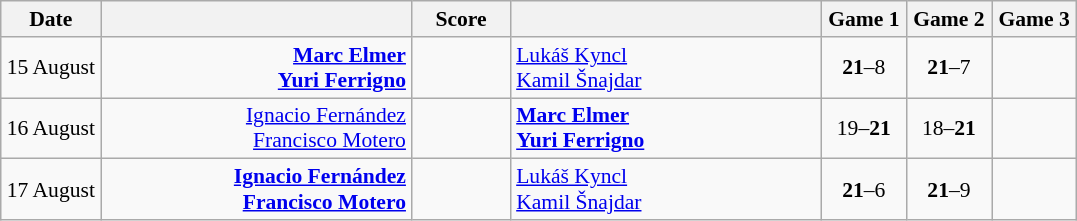<table class="wikitable" style="text-align: center; font-size:90% ">
<tr>
<th width="60">Date</th>
<th align="right" width="200"></th>
<th width="60">Score</th>
<th align="left" width="200"></th>
<th width="50">Game 1</th>
<th width="50">Game 2</th>
<th width="50">Game 3</th>
</tr>
<tr>
<td>15 August</td>
<td align="right"><strong><a href='#'>Marc Elmer</a> <br><a href='#'>Yuri Ferrigno</a> </strong></td>
<td align="center"></td>
<td align="left"> <a href='#'>Lukáš Kyncl</a><br> <a href='#'>Kamil Šnajdar</a></td>
<td><strong>21</strong>–8</td>
<td><strong>21</strong>–7</td>
<td></td>
</tr>
<tr>
<td>16 August</td>
<td align="right"><a href='#'>Ignacio Fernández</a> <br><a href='#'>Francisco Motero</a> </td>
<td align="center"></td>
<td align="left"><strong> <a href='#'>Marc Elmer</a><br> <a href='#'>Yuri Ferrigno</a></strong></td>
<td>19–<strong>21</strong></td>
<td>18–<strong>21</strong></td>
<td></td>
</tr>
<tr>
<td>17 August</td>
<td align="right"><strong><a href='#'>Ignacio Fernández</a> <br><a href='#'>Francisco Motero</a> </strong></td>
<td align="center"></td>
<td align="left"> <a href='#'>Lukáš Kyncl</a><br> <a href='#'>Kamil Šnajdar</a></td>
<td><strong>21</strong>–6</td>
<td><strong>21</strong>–9</td>
<td></td>
</tr>
</table>
